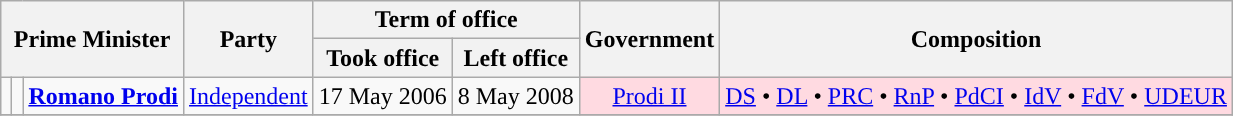<table class="wikitable" style="text-align:center">
<tr>
<th colspan=3 rowspan=2>Prime Minister</th>
<th rowspan=2>Party</th>
<th colspan=2>Term of office</th>
<th rowspan=2>Government</th>
<th rowspan=2>Composition</th>
</tr>
<tr>
<th>Took office</th>
<th>Left office</th>
</tr>
<tr>
<td style="background:"></td>
<td></td>
<td><strong><a href='#'>Romano Prodi</a></strong><br></td>
<td><a href='#'>Independent</a></td>
<td class="nowrap">17 May 2006</td>
<td class="nowrap">8 May 2008</td>
<td bgcolor=#FFDAE1><a href='#'>Prodi II</a></td>
<td bgcolor=#FFDAE1><a href='#'>DS</a> • <a href='#'>DL</a> • <a href='#'>PRC</a> • <a href='#'>RnP</a> • <a href='#'>PdCI</a> • <a href='#'>IdV</a> • <a href='#'>FdV</a> • <a href='#'>UDEUR</a> <br></td>
</tr>
<tr>
</tr>
</table>
